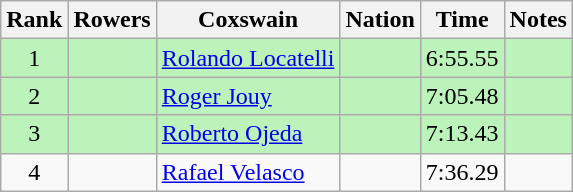<table class="wikitable sortable" style="text-align:center">
<tr>
<th>Rank</th>
<th>Rowers</th>
<th>Coxswain</th>
<th>Nation</th>
<th>Time</th>
<th>Notes</th>
</tr>
<tr bgcolor=bbf3bb>
<td>1</td>
<td align=left></td>
<td align=left><a href='#'>Rolando Locatelli</a></td>
<td align=left></td>
<td>6:55.55</td>
<td></td>
</tr>
<tr bgcolor=bbf3bb>
<td>2</td>
<td align=left></td>
<td align=left><a href='#'>Roger Jouy</a></td>
<td align=left></td>
<td>7:05.48</td>
<td></td>
</tr>
<tr bgcolor=bbf3bb>
<td>3</td>
<td align=left></td>
<td align=left><a href='#'>Roberto Ojeda</a></td>
<td align=left></td>
<td>7:13.43</td>
<td></td>
</tr>
<tr>
<td>4</td>
<td align=left></td>
<td align=left><a href='#'>Rafael Velasco</a></td>
<td align=left></td>
<td>7:36.29</td>
<td></td>
</tr>
</table>
